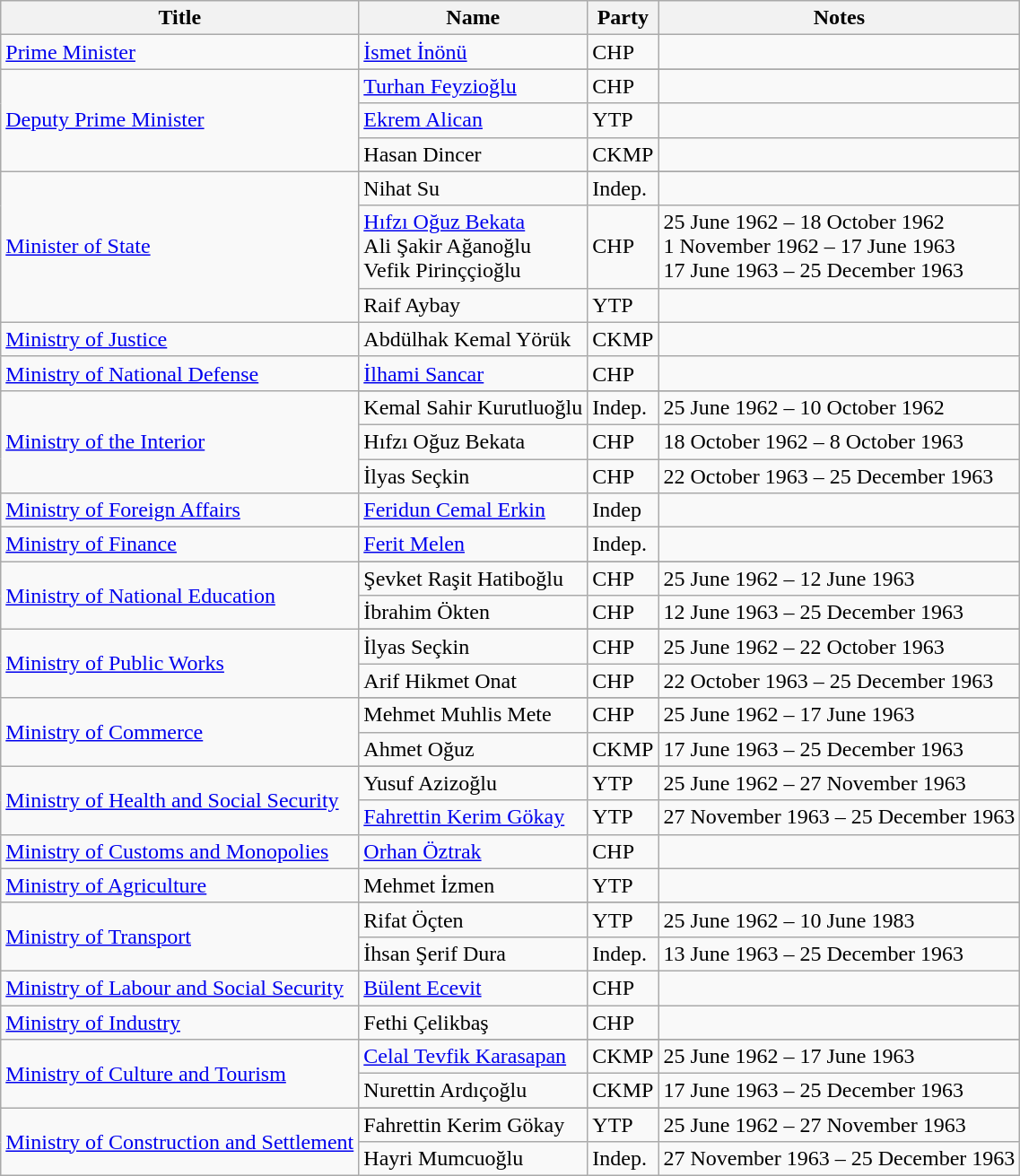<table class="wikitable">
<tr>
<th>Title</th>
<th>Name</th>
<th>Party</th>
<th>Notes</th>
</tr>
<tr>
<td><a href='#'>Prime Minister</a></td>
<td><a href='#'>İsmet İnönü</a></td>
<td>CHP</td>
<td></td>
</tr>
<tr>
<td rowspan="4" style="text-align:left;"><a href='#'>Deputy Prime Minister</a></td>
</tr>
<tr>
<td><a href='#'>Turhan Feyzioğlu</a></td>
<td>CHP</td>
<td></td>
</tr>
<tr>
<td><a href='#'>Ekrem Alican</a></td>
<td>YTP</td>
<td></td>
</tr>
<tr>
<td>Hasan Dincer</td>
<td>CKMP</td>
<td></td>
</tr>
<tr>
<td rowspan="4" style="text-align:left;"><a href='#'>Minister of State</a></td>
</tr>
<tr>
<td>Nihat Su</td>
<td>Indep.</td>
<td></td>
</tr>
<tr>
<td><a href='#'>Hıfzı Oğuz Bekata</a><br>Ali Şakir Ağanoğlu<br>Vefik Pirinççioğlu</td>
<td>CHP</td>
<td>25 June 1962 – 18 October 1962<br>1 November 1962 – 17 June 1963<br>17 June 1963 – 25 December 1963</td>
</tr>
<tr>
<td>Raif Aybay</td>
<td>YTP</td>
<td></td>
</tr>
<tr>
<td><a href='#'>Ministry of Justice</a></td>
<td>Abdülhak Kemal Yörük</td>
<td>CKMP</td>
<td></td>
</tr>
<tr>
<td><a href='#'>Ministry of National Defense</a></td>
<td><a href='#'>İlhami Sancar</a></td>
<td>CHP</td>
<td></td>
</tr>
<tr>
<td rowspan="4" style="text-align:left;"><a href='#'>Ministry of the Interior</a></td>
</tr>
<tr>
<td>Kemal Sahir Kurutluoğlu</td>
<td>Indep.</td>
<td>25 June 1962 – 10 October 1962</td>
</tr>
<tr>
<td>Hıfzı Oğuz Bekata</td>
<td>CHP</td>
<td>18 October 1962 – 8 October 1963</td>
</tr>
<tr>
<td>İlyas Seçkin</td>
<td>CHP</td>
<td>22 October 1963 – 25 December 1963</td>
</tr>
<tr>
<td><a href='#'>Ministry of Foreign Affairs</a></td>
<td><a href='#'>Feridun Cemal Erkin</a></td>
<td>Indep</td>
<td></td>
</tr>
<tr>
<td><a href='#'>Ministry of Finance</a></td>
<td><a href='#'>Ferit Melen</a></td>
<td>Indep.</td>
<td></td>
</tr>
<tr>
<td rowspan="3" style="text-align:left;"><a href='#'>Ministry of National Education</a></td>
</tr>
<tr>
<td>Şevket Raşit Hatiboğlu</td>
<td>CHP</td>
<td>25 June 1962 – 12 June 1963</td>
</tr>
<tr>
<td>İbrahim Ökten</td>
<td>CHP</td>
<td>12 June 1963 – 25 December 1963</td>
</tr>
<tr>
<td rowspan="3" style="text-align:left;"><a href='#'>Ministry of Public Works</a></td>
</tr>
<tr>
<td>İlyas Seçkin</td>
<td>CHP</td>
<td>25 June 1962 – 22 October 1963</td>
</tr>
<tr>
<td>Arif Hikmet Onat</td>
<td>CHP</td>
<td>22 October 1963 – 25 December 1963</td>
</tr>
<tr>
<td rowspan="3" style="text-align:left;"><a href='#'>Ministry of Commerce</a></td>
</tr>
<tr>
<td>Mehmet Muhlis Mete</td>
<td>CHP</td>
<td>25 June 1962 – 17 June 1963</td>
</tr>
<tr>
<td>Ahmet Oğuz</td>
<td>CKMP</td>
<td>17 June 1963 – 25 December 1963</td>
</tr>
<tr>
<td rowspan="3" style="text-align:left;"><a href='#'>Ministry of Health and Social Security</a></td>
</tr>
<tr>
<td>Yusuf Azizoğlu</td>
<td>YTP</td>
<td>25 June 1962 – 27 November 1963</td>
</tr>
<tr>
<td><a href='#'>Fahrettin Kerim Gökay</a></td>
<td>YTP</td>
<td>27 November 1963 – 25 December 1963</td>
</tr>
<tr>
<td><a href='#'>Ministry of Customs and Monopolies</a></td>
<td><a href='#'>Orhan Öztrak</a></td>
<td>CHP</td>
<td></td>
</tr>
<tr>
<td><a href='#'>Ministry of Agriculture</a></td>
<td>Mehmet İzmen</td>
<td>YTP</td>
<td></td>
</tr>
<tr>
<td rowspan="3" style="text-align:left;"><a href='#'>Ministry of Transport</a></td>
</tr>
<tr>
<td>Rifat Öçten</td>
<td>YTP</td>
<td>25 June 1962 – 10 June 1983</td>
</tr>
<tr>
<td>İhsan Şerif Dura</td>
<td>Indep.</td>
<td>13 June 1963 – 25 December 1963</td>
</tr>
<tr>
<td><a href='#'>Ministry of Labour and Social Security</a></td>
<td><a href='#'>Bülent Ecevit</a></td>
<td>CHP</td>
<td></td>
</tr>
<tr>
<td><a href='#'>Ministry of Industry</a></td>
<td>Fethi Çelikbaş</td>
<td>CHP</td>
<td></td>
</tr>
<tr>
<td rowspan="3" style="text-align:left;"><a href='#'>Ministry of Culture and Tourism</a></td>
</tr>
<tr>
<td><a href='#'>Celal Tevfik Karasapan</a></td>
<td>CKMP</td>
<td>25 June 1962 – 17 June 1963</td>
</tr>
<tr>
<td>Nurettin Ardıçoğlu</td>
<td>CKMP</td>
<td>17 June 1963 – 25 December 1963</td>
</tr>
<tr>
<td rowspan="3" style="text-align:left;"><a href='#'>Ministry of Construction and Settlement</a></td>
</tr>
<tr>
<td>Fahrettin Kerim Gökay</td>
<td>YTP</td>
<td>25 June 1962 – 27 November 1963</td>
</tr>
<tr>
<td>Hayri Mumcuoğlu</td>
<td>Indep.</td>
<td>27 November 1963 – 25 December 1963</td>
</tr>
</table>
